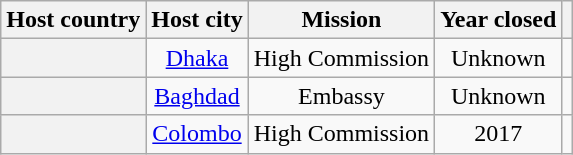<table class="wikitable plainrowheaders" style="text-align:center;">
<tr>
<th scope="col">Host country</th>
<th scope="col">Host city</th>
<th scope="col">Mission</th>
<th scope="col">Year closed</th>
<th scope="col"></th>
</tr>
<tr>
<th scope="row"></th>
<td><a href='#'>Dhaka</a></td>
<td>High Commission</td>
<td>Unknown</td>
<td></td>
</tr>
<tr>
<th scope="row"></th>
<td><a href='#'>Baghdad</a></td>
<td>Embassy</td>
<td>Unknown</td>
<td></td>
</tr>
<tr>
<th scope="row"></th>
<td><a href='#'>Colombo</a></td>
<td>High Commission</td>
<td>2017</td>
<td></td>
</tr>
</table>
